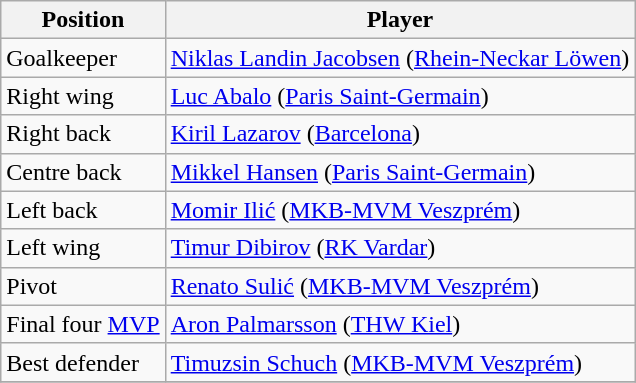<table class="wikitable">
<tr>
<th>Position</th>
<th>Player</th>
</tr>
<tr>
<td>Goalkeeper</td>
<td> <a href='#'>Niklas Landin Jacobsen</a> (<a href='#'>Rhein-Neckar Löwen</a>)</td>
</tr>
<tr>
<td>Right wing</td>
<td> <a href='#'>Luc Abalo</a> (<a href='#'>Paris Saint-Germain</a>)</td>
</tr>
<tr>
<td>Right back</td>
<td> <a href='#'>Kiril Lazarov</a> (<a href='#'>Barcelona</a>)</td>
</tr>
<tr>
<td>Centre back</td>
<td> <a href='#'>Mikkel Hansen</a> (<a href='#'>Paris Saint-Germain</a>)</td>
</tr>
<tr>
<td>Left back</td>
<td> <a href='#'>Momir Ilić</a> (<a href='#'>MKB-MVM Veszprém</a>)</td>
</tr>
<tr>
<td>Left wing</td>
<td> <a href='#'>Timur Dibirov</a> (<a href='#'>RK Vardar</a>)</td>
</tr>
<tr>
<td>Pivot</td>
<td> <a href='#'>Renato Sulić</a> (<a href='#'>MKB-MVM Veszprém</a>)</td>
</tr>
<tr>
<td>Final four <a href='#'>MVP</a></td>
<td> <a href='#'>Aron Palmarsson</a> (<a href='#'>THW Kiel</a>)</td>
</tr>
<tr>
<td>Best defender</td>
<td> <a href='#'>Timuzsin Schuch</a> (<a href='#'>MKB-MVM Veszprém</a>)</td>
</tr>
<tr>
</tr>
</table>
